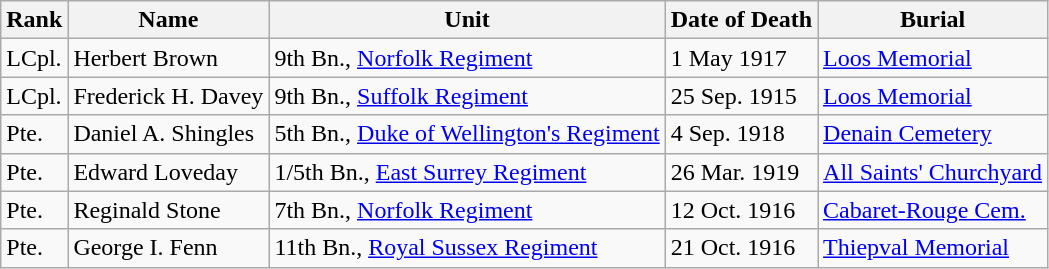<table class="wikitable">
<tr>
<th>Rank</th>
<th>Name</th>
<th>Unit</th>
<th>Date of Death</th>
<th>Burial</th>
</tr>
<tr>
<td>LCpl.</td>
<td>Herbert Brown</td>
<td>9th Bn., <a href='#'>Norfolk Regiment</a></td>
<td>1 May 1917</td>
<td><a href='#'>Loos Memorial</a></td>
</tr>
<tr>
<td>LCpl.</td>
<td>Frederick H. Davey</td>
<td>9th Bn., <a href='#'>Suffolk Regiment</a></td>
<td>25 Sep. 1915</td>
<td><a href='#'>Loos Memorial</a></td>
</tr>
<tr>
<td>Pte.</td>
<td>Daniel A. Shingles</td>
<td>5th Bn., <a href='#'>Duke of Wellington's Regiment</a></td>
<td>4 Sep. 1918</td>
<td><a href='#'>Denain Cemetery</a></td>
</tr>
<tr>
<td>Pte.</td>
<td>Edward Loveday</td>
<td>1/5th Bn., <a href='#'>East Surrey Regiment</a></td>
<td>26 Mar. 1919</td>
<td><a href='#'>All Saints' Churchyard</a></td>
</tr>
<tr>
<td>Pte.</td>
<td>Reginald Stone</td>
<td>7th Bn., <a href='#'>Norfolk Regiment</a></td>
<td>12 Oct. 1916</td>
<td><a href='#'>Cabaret-Rouge Cem.</a></td>
</tr>
<tr>
<td>Pte.</td>
<td>George I. Fenn</td>
<td>11th Bn., <a href='#'>Royal Sussex Regiment</a></td>
<td>21 Oct. 1916</td>
<td><a href='#'>Thiepval Memorial</a></td>
</tr>
</table>
